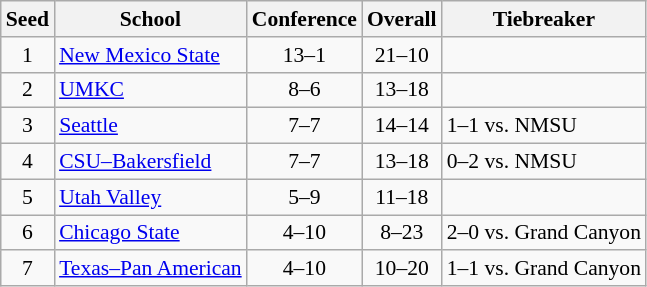<table class="wikitable" style="white-space:nowrap; font-size:90%;text-align:center">
<tr>
<th>Seed</th>
<th>School</th>
<th>Conference</th>
<th>Overall</th>
<th>Tiebreaker</th>
</tr>
<tr>
<td>1</td>
<td align=left><a href='#'>New Mexico State</a></td>
<td>13–1</td>
<td>21–10</td>
<td></td>
</tr>
<tr>
<td>2</td>
<td align=left><a href='#'>UMKC</a></td>
<td>8–6</td>
<td>13–18</td>
<td></td>
</tr>
<tr>
<td>3</td>
<td align=left><a href='#'>Seattle</a></td>
<td>7–7</td>
<td>14–14</td>
<td align=left>1–1 vs. NMSU</td>
</tr>
<tr>
<td>4</td>
<td align=left><a href='#'>CSU–Bakersfield</a></td>
<td>7–7</td>
<td>13–18</td>
<td align=left>0–2 vs. NMSU</td>
</tr>
<tr>
<td>5</td>
<td align=left><a href='#'>Utah Valley</a></td>
<td>5–9</td>
<td>11–18</td>
<td></td>
</tr>
<tr>
<td>6</td>
<td align=left><a href='#'>Chicago State</a></td>
<td>4–10</td>
<td>8–23</td>
<td align=left>2–0 vs. Grand Canyon</td>
</tr>
<tr>
<td>7</td>
<td align=left><a href='#'>Texas–Pan American</a></td>
<td>4–10</td>
<td>10–20</td>
<td align=left>1–1 vs. Grand Canyon</td>
</tr>
</table>
